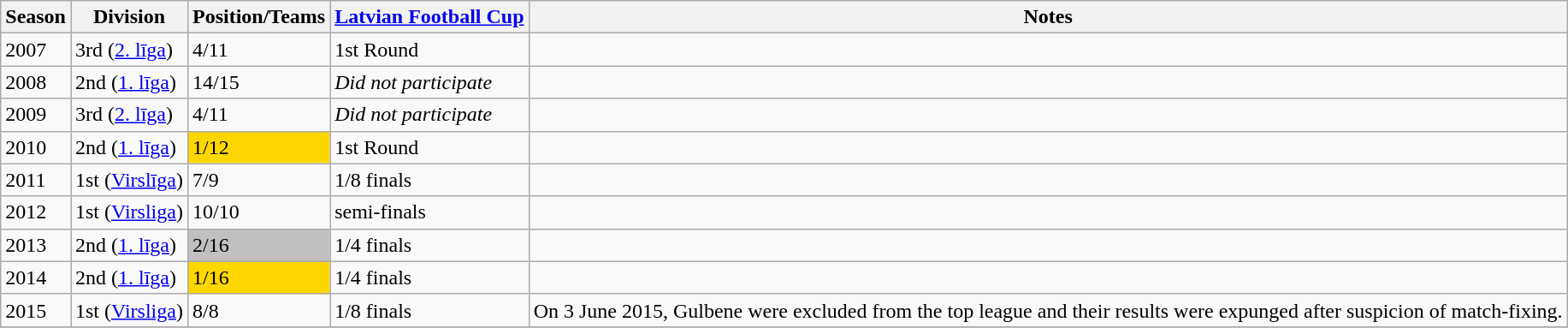<table class="wikitable">
<tr>
<th>Season</th>
<th>Division</th>
<th>Position/Teams</th>
<th><a href='#'>Latvian Football Cup</a></th>
<th>Notes</th>
</tr>
<tr>
<td>2007</td>
<td>3rd (<a href='#'>2. līga</a>)</td>
<td>4/11</td>
<td>1st Round</td>
<td></td>
</tr>
<tr>
<td>2008</td>
<td>2nd (<a href='#'>1. līga</a>)</td>
<td>14/15</td>
<td><em>Did not participate</em></td>
<td></td>
</tr>
<tr>
<td>2009</td>
<td>3rd (<a href='#'>2. līga</a>)</td>
<td>4/11</td>
<td><em>Did not participate</em></td>
<td></td>
</tr>
<tr>
<td>2010</td>
<td>2nd (<a href='#'>1. līga</a>)</td>
<td bgcolor=gold>1/12</td>
<td>1st Round</td>
<td></td>
</tr>
<tr>
<td>2011</td>
<td>1st (<a href='#'>Virslīga</a>)</td>
<td>7/9</td>
<td>1/8 finals</td>
<td></td>
</tr>
<tr>
<td>2012</td>
<td>1st (<a href='#'>Virsliga</a>)</td>
<td>10/10</td>
<td>semi-finals</td>
<td></td>
</tr>
<tr>
<td>2013</td>
<td>2nd (<a href='#'>1. līga</a>)</td>
<td bgcolor=silver>2/16</td>
<td>1/4 finals</td>
<td></td>
</tr>
<tr>
<td>2014</td>
<td>2nd (<a href='#'>1. līga</a>)</td>
<td bgcolor=gold>1/16</td>
<td>1/4 finals</td>
<td></td>
</tr>
<tr>
<td>2015</td>
<td>1st (<a href='#'>Virsliga</a>)</td>
<td>8/8</td>
<td>1/8 finals</td>
<td>On 3 June 2015, Gulbene were excluded from the top league and their results were expunged after suspicion of match-fixing.</td>
</tr>
<tr>
</tr>
</table>
